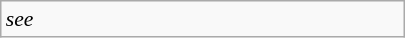<table class="wikitable floatright" style="font-size: 0.9em; width: 270px;">
<tr>
<td><em>see </em></td>
</tr>
</table>
